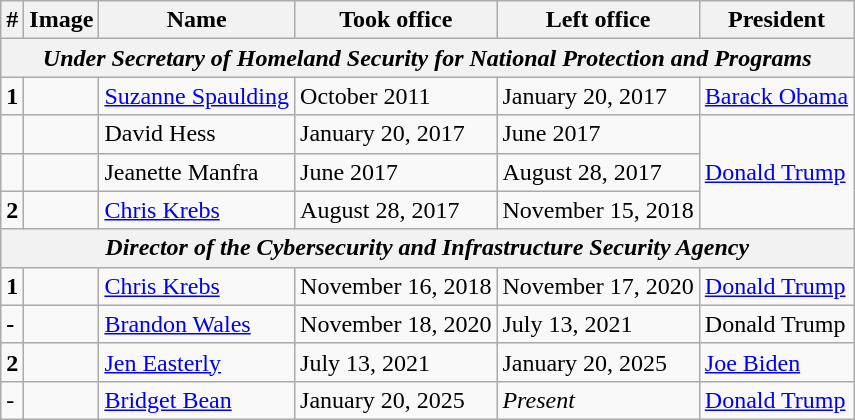<table class="wikitable">
<tr>
<th>#</th>
<th>Image</th>
<th>Name</th>
<th>Took office</th>
<th>Left office</th>
<th>President</th>
</tr>
<tr>
<th colspan="6"><em>Under Secretary of Homeland Security for National Protection and Programs</em></th>
</tr>
<tr>
<td><strong>1</strong></td>
<td></td>
<td><a href='#'>Suzanne Spaulding</a></td>
<td>October 2011</td>
<td>January 20, 2017</td>
<td><a href='#'>Barack Obama</a></td>
</tr>
<tr>
<td></td>
<td></td>
<td>David Hess<br></td>
<td>January 20, 2017</td>
<td>June 2017</td>
<td rowspan="3"><a href='#'>Donald Trump</a></td>
</tr>
<tr>
<td></td>
<td></td>
<td>Jeanette Manfra<br></td>
<td>June 2017</td>
<td>August 28, 2017</td>
</tr>
<tr>
<td><strong>2</strong></td>
<td></td>
<td><a href='#'>Chris Krebs</a><br></td>
<td>August 28, 2017</td>
<td>November 15, 2018</td>
</tr>
<tr>
<th colspan="6"><em>Director of the Cybersecurity and Infrastructure Security Agency</em></th>
</tr>
<tr>
<td><strong>1</strong></td>
<td></td>
<td><a href='#'>Chris Krebs</a></td>
<td>November 16, 2018</td>
<td>November 17, 2020</td>
<td><a href='#'>Donald Trump</a></td>
</tr>
<tr>
<td rowspan="2"><strong>-</strong></td>
<td rowspan="2"></td>
<td rowspan="2"><a href='#'>Brandon Wales</a><br></td>
<td rowspan="2">November 18, 2020</td>
<td rowspan="2">July 13, 2021</td>
<td>Donald Trump</td>
</tr>
<tr>
<td rowspan="2"><a href='#'>Joe Biden</a></td>
</tr>
<tr>
<td><strong>2</strong></td>
<td></td>
<td><a href='#'>Jen Easterly</a></td>
<td>July 13, 2021</td>
<td>January 20, 2025</td>
</tr>
<tr>
<td>-</td>
<td></td>
<td><a href='#'>Bridget Bean</a><br></td>
<td>January 20, 2025</td>
<td><em>Present</em></td>
<td><a href='#'>Donald Trump</a></td>
</tr>
</table>
